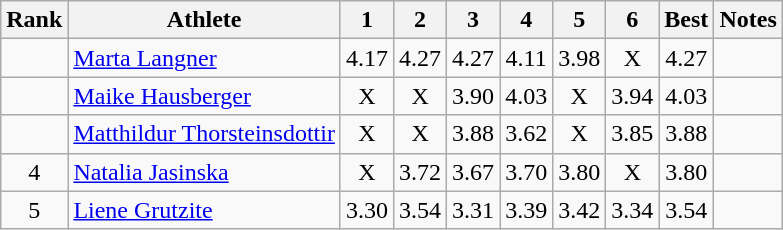<table class="wikitable sortable" style="text-align:center">
<tr>
<th>Rank</th>
<th>Athlete</th>
<th>1</th>
<th>2</th>
<th>3</th>
<th>4</th>
<th>5</th>
<th>6</th>
<th>Best</th>
<th>Notes</th>
</tr>
<tr>
<td></td>
<td style="text-align:left"><a href='#'>Marta Langner</a><br></td>
<td>4.17</td>
<td>4.27</td>
<td>4.27</td>
<td>4.11</td>
<td>3.98</td>
<td>X</td>
<td>4.27</td>
<td></td>
</tr>
<tr>
<td></td>
<td style="text-align:left"><a href='#'>Maike Hausberger</a><br></td>
<td>X</td>
<td>X</td>
<td>3.90</td>
<td>4.03</td>
<td>X</td>
<td>3.94</td>
<td>4.03</td>
<td></td>
</tr>
<tr>
<td></td>
<td style="text-align:left"><a href='#'>Matthildur Thorsteinsdottir</a><br></td>
<td>X</td>
<td>X</td>
<td>3.88</td>
<td>3.62</td>
<td>X</td>
<td>3.85</td>
<td>3.88</td>
<td></td>
</tr>
<tr>
<td>4</td>
<td style="text-align:left"><a href='#'>Natalia Jasinska</a><br></td>
<td>X</td>
<td>3.72</td>
<td>3.67</td>
<td>3.70</td>
<td>3.80</td>
<td>X</td>
<td>3.80</td>
<td></td>
</tr>
<tr>
<td>5</td>
<td style="text-align:left"><a href='#'>Liene Grutzite</a><br></td>
<td>3.30</td>
<td>3.54</td>
<td>3.31</td>
<td>3.39</td>
<td>3.42</td>
<td>3.34</td>
<td>3.54</td>
<td></td>
</tr>
</table>
